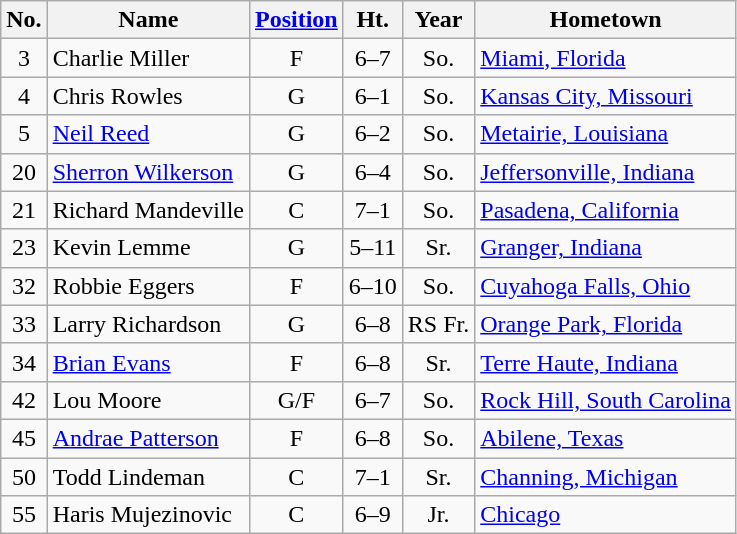<table class="wikitable" style="text-align:center">
<tr>
<th>No.</th>
<th>Name</th>
<th><a href='#'>Position</a></th>
<th>Ht.</th>
<th>Year</th>
<th>Hometown</th>
</tr>
<tr>
<td>3</td>
<td style="text-align:left">Charlie Miller</td>
<td>F</td>
<td>6–7</td>
<td>So.</td>
<td style="text-align:left"><a href='#'>Miami, Florida</a></td>
</tr>
<tr>
<td>4</td>
<td style="text-align:left">Chris Rowles</td>
<td>G</td>
<td>6–1</td>
<td>So.</td>
<td style="text-align:left"><a href='#'>Kansas City, Missouri</a></td>
</tr>
<tr>
<td>5</td>
<td style="text-align:left"><a href='#'>Neil Reed</a></td>
<td>G</td>
<td>6–2</td>
<td>So.</td>
<td style="text-align:left"><a href='#'>Metairie, Louisiana</a></td>
</tr>
<tr>
<td>20</td>
<td style="text-align:left"><a href='#'>Sherron Wilkerson</a></td>
<td>G</td>
<td>6–4</td>
<td>So.</td>
<td style="text-align:left"><a href='#'>Jeffersonville, Indiana</a></td>
</tr>
<tr>
<td>21</td>
<td style="text-align:left">Richard Mandeville</td>
<td>C</td>
<td>7–1</td>
<td>So.</td>
<td style="text-align:left"><a href='#'>Pasadena, California</a></td>
</tr>
<tr>
<td>23</td>
<td style="text-align:left">Kevin Lemme</td>
<td>G</td>
<td>5–11</td>
<td>Sr.</td>
<td style="text-align:left"><a href='#'>Granger, Indiana</a></td>
</tr>
<tr>
<td>32</td>
<td style="text-align:left">Robbie Eggers</td>
<td>F</td>
<td>6–10</td>
<td>So.</td>
<td style="text-align:left"><a href='#'>Cuyahoga Falls, Ohio</a></td>
</tr>
<tr>
<td>33</td>
<td style="text-align:left">Larry Richardson</td>
<td>G</td>
<td>6–8</td>
<td>RS Fr.</td>
<td style="text-align:left"><a href='#'>Orange Park, Florida</a></td>
</tr>
<tr>
<td>34</td>
<td style="text-align:left"><a href='#'>Brian Evans</a></td>
<td>F</td>
<td>6–8</td>
<td>Sr.</td>
<td style="text-align:left"><a href='#'>Terre Haute, Indiana</a></td>
</tr>
<tr>
<td>42</td>
<td style="text-align:left">Lou Moore</td>
<td>G/F</td>
<td>6–7</td>
<td>So.</td>
<td style="text-align:left"><a href='#'>Rock Hill, South Carolina</a></td>
</tr>
<tr>
<td>45</td>
<td style="text-align:left"><a href='#'>Andrae Patterson</a></td>
<td>F</td>
<td>6–8</td>
<td>So.</td>
<td style="text-align:left"><a href='#'>Abilene, Texas</a></td>
</tr>
<tr>
<td>50</td>
<td style="text-align:left">Todd Lindeman</td>
<td>C</td>
<td>7–1</td>
<td>Sr.</td>
<td style="text-align:left"><a href='#'>Channing, Michigan</a></td>
</tr>
<tr>
<td>55</td>
<td style="text-align:left">Haris Mujezinovic</td>
<td>C</td>
<td>6–9</td>
<td>Jr.</td>
<td style="text-align:left"><a href='#'>Chicago</a></td>
</tr>
</table>
